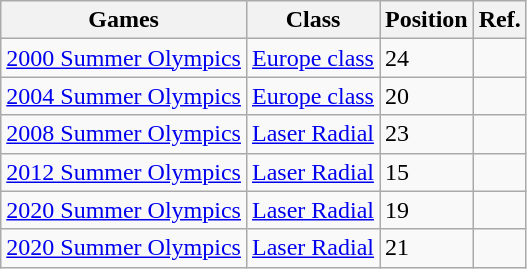<table class=wikitable sortable>
<tr>
<th>Games</th>
<th>Class</th>
<th>Position</th>
<th>Ref.</th>
</tr>
<tr>
<td><a href='#'>2000 Summer Olympics</a></td>
<td><a href='#'>Europe class</a></td>
<td>24</td>
<td></td>
</tr>
<tr>
<td><a href='#'>2004 Summer Olympics</a></td>
<td><a href='#'>Europe class</a></td>
<td>20</td>
<td></td>
</tr>
<tr>
<td><a href='#'>2008 Summer Olympics</a></td>
<td><a href='#'>Laser Radial</a></td>
<td>23</td>
<td></td>
</tr>
<tr>
<td><a href='#'>2012 Summer Olympics</a></td>
<td><a href='#'>Laser Radial</a></td>
<td>15</td>
<td></td>
</tr>
<tr>
<td><a href='#'>2020 Summer Olympics</a></td>
<td><a href='#'>Laser Radial</a></td>
<td>19</td>
<td></td>
</tr>
<tr>
<td><a href='#'>2020 Summer Olympics</a></td>
<td><a href='#'>Laser Radial</a></td>
<td>21</td>
<td></td>
</tr>
</table>
